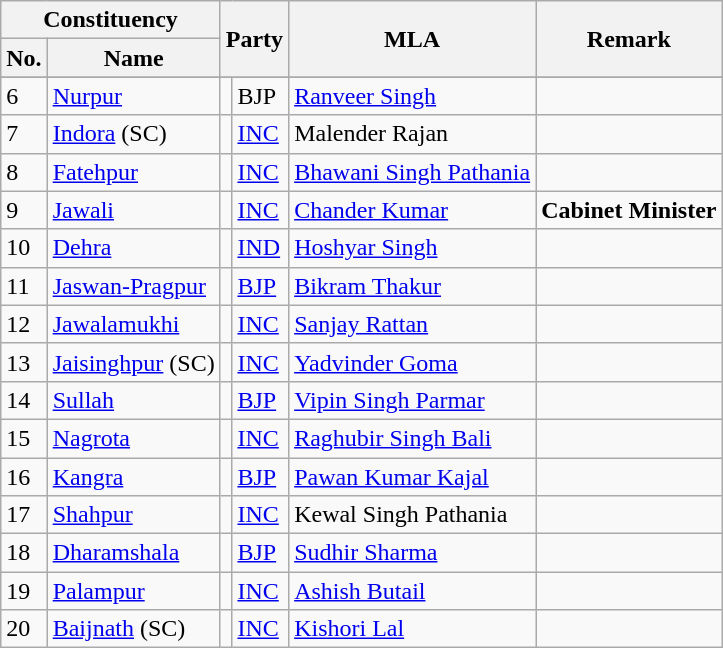<table class="wikitable sortable">
<tr>
<th colspan="2">Constituency</th>
<th colspan="2" rowspan="2">Party</th>
<th rowspan="2">MLA</th>
<th rowspan="2">Remark</th>
</tr>
<tr>
<th>No.</th>
<th>Name</th>
</tr>
<tr>
</tr>
<tr>
<td>6</td>
<td><a href='#'>Nurpur</a></td>
<td></td>
<td>BJP</td>
<td><a href='#'>Ranveer Singh</a></td>
<td></td>
</tr>
<tr>
<td>7</td>
<td><a href='#'>Indora</a> (SC)</td>
<td></td>
<td><a href='#'>INC</a></td>
<td>Malender Rajan</td>
<td></td>
</tr>
<tr>
<td>8</td>
<td><a href='#'>Fatehpur</a></td>
<td></td>
<td><a href='#'>INC</a></td>
<td><a href='#'>Bhawani Singh Pathania</a></td>
<td></td>
</tr>
<tr>
<td>9</td>
<td><a href='#'>Jawali</a></td>
<td></td>
<td><a href='#'>INC</a></td>
<td><a href='#'>Chander Kumar</a></td>
<td><strong>Cabinet Minister</strong></td>
</tr>
<tr>
<td>10</td>
<td><a href='#'>Dehra</a></td>
<td></td>
<td><a href='#'>IND</a></td>
<td><a href='#'>Hoshyar Singh</a></td>
<td></td>
</tr>
<tr>
<td>11</td>
<td><a href='#'>Jaswan-Pragpur</a></td>
<td></td>
<td><a href='#'>BJP</a></td>
<td><a href='#'>Bikram Thakur</a></td>
<td></td>
</tr>
<tr>
<td>12</td>
<td><a href='#'>Jawalamukhi</a></td>
<td></td>
<td><a href='#'>INC</a></td>
<td><a href='#'>Sanjay Rattan</a></td>
<td></td>
</tr>
<tr>
<td>13</td>
<td><a href='#'>Jaisinghpur</a> (SC)</td>
<td></td>
<td><a href='#'>INC</a></td>
<td><a href='#'>Yadvinder Goma</a></td>
<td></td>
</tr>
<tr>
<td>14</td>
<td><a href='#'>Sullah</a></td>
<td></td>
<td><a href='#'>BJP</a></td>
<td><a href='#'>Vipin Singh Parmar</a></td>
<td></td>
</tr>
<tr>
<td>15</td>
<td><a href='#'>Nagrota</a></td>
<td></td>
<td><a href='#'>INC</a></td>
<td><a href='#'>Raghubir Singh Bali</a></td>
<td></td>
</tr>
<tr>
<td>16</td>
<td><a href='#'>Kangra</a></td>
<td></td>
<td><a href='#'>BJP</a></td>
<td><a href='#'>Pawan Kumar Kajal</a></td>
<td></td>
</tr>
<tr>
<td>17</td>
<td><a href='#'>Shahpur</a></td>
<td></td>
<td><a href='#'>INC</a></td>
<td>Kewal Singh Pathania</td>
<td></td>
</tr>
<tr>
<td>18</td>
<td><a href='#'>Dharamshala</a></td>
<td></td>
<td><a href='#'>BJP</a></td>
<td><a href='#'>Sudhir Sharma</a></td>
<td></td>
</tr>
<tr>
<td>19</td>
<td><a href='#'>Palampur</a></td>
<td></td>
<td><a href='#'>INC</a></td>
<td><a href='#'>Ashish Butail</a></td>
<td></td>
</tr>
<tr>
<td>20</td>
<td><a href='#'>Baijnath</a> (SC)</td>
<td></td>
<td><a href='#'>INC</a></td>
<td><a href='#'>Kishori Lal</a></td>
<td></td>
</tr>
</table>
